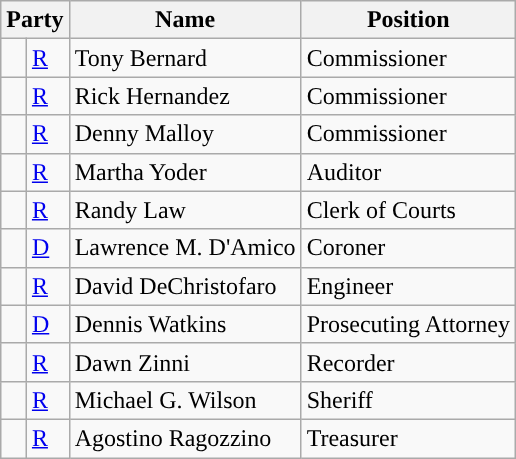<table class=wikitable>
<tr>
<th colspan="2" style="text-align:center; vertical-align:bottom;">Party</th>
<th style="text-align:center;">Name</th>
<th valign=bottom>Position</th>
</tr>
<tr>
<td style="background-color:"> </td>
<td><a href='#'>R</a></td>
<td>Tony Bernard</td>
<td>Commissioner</td>
</tr>
<tr>
<td style="background-color:"> </td>
<td><a href='#'>R</a></td>
<td>Rick Hernandez</td>
<td>Commissioner</td>
</tr>
<tr>
<td style="background-color:"> </td>
<td><a href='#'>R</a></td>
<td>Denny Malloy</td>
<td>Commissioner</td>
</tr>
<tr>
<td style="background-color:"> </td>
<td><a href='#'>R</a></td>
<td>Martha Yoder</td>
<td>Auditor</td>
</tr>
<tr>
<td style="background-color:"> </td>
<td><a href='#'>R</a></td>
<td>Randy Law</td>
<td>Clerk of Courts</td>
</tr>
<tr>
<td style="background-color:"> </td>
<td><a href='#'>D</a></td>
<td>Lawrence M. D'Amico</td>
<td>Coroner</td>
</tr>
<tr>
<td style="background-color:"> </td>
<td><a href='#'>R</a></td>
<td>David DeChristofaro</td>
<td>Engineer</td>
</tr>
<tr>
<td style="background-color:"> </td>
<td><a href='#'>D</a></td>
<td>Dennis Watkins</td>
<td>Prosecuting Attorney</td>
</tr>
<tr>
<td style="background-color:"> </td>
<td><a href='#'>R</a></td>
<td>Dawn Zinni</td>
<td>Recorder</td>
</tr>
<tr>
<td style="background-color:"> </td>
<td><a href='#'>R</a></td>
<td>Michael G. Wilson</td>
<td>Sheriff</td>
</tr>
<tr>
<td style="background-color:"> </td>
<td><a href='#'>R</a></td>
<td>Agostino Ragozzino</td>
<td>Treasurer</td>
</tr>
</table>
